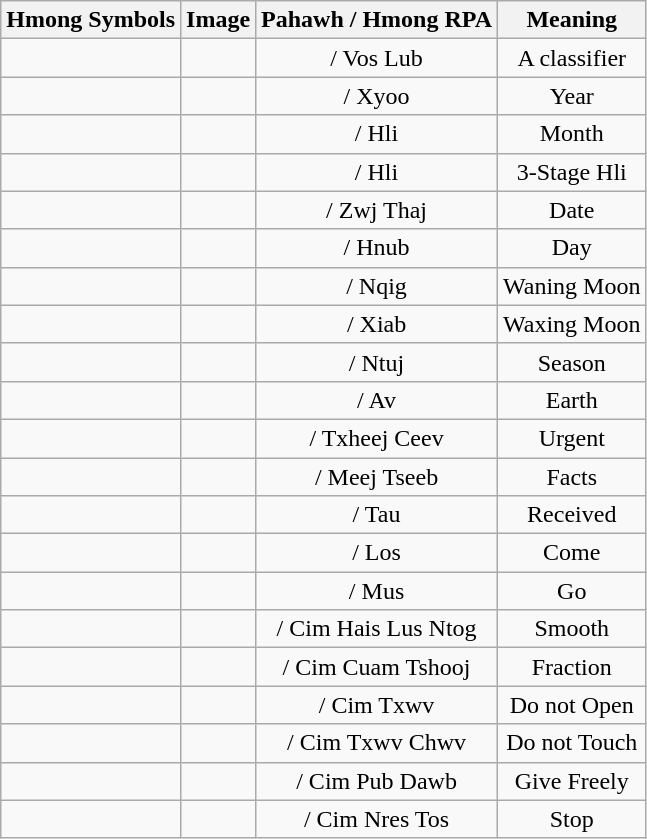<table class=wikitable>
<tr align="center">
<th>Hmong Symbols</th>
<th>Image</th>
<th>Pahawh / Hmong RPA</th>
<th>Meaning</th>
</tr>
<tr align="center">
<td></td>
<td></td>
<td> / Vos Lub</td>
<td>A classifier</td>
</tr>
<tr align="center">
<td></td>
<td></td>
<td> / Xyoo</td>
<td>Year</td>
</tr>
<tr align="center">
<td></td>
<td></td>
<td> / Hli</td>
<td>Month</td>
</tr>
<tr align="center">
<td></td>
<td></td>
<td> / Hli</td>
<td>3-Stage Hli</td>
</tr>
<tr align="center">
<td></td>
<td></td>
<td> / Zwj Thaj</td>
<td>Date</td>
</tr>
<tr align="center">
<td></td>
<td></td>
<td> / Hnub</td>
<td>Day</td>
</tr>
<tr align="center">
<td></td>
<td></td>
<td> / Nqig</td>
<td>Waning Moon</td>
</tr>
<tr align="center">
<td></td>
<td></td>
<td> / Xiab</td>
<td>Waxing Moon</td>
</tr>
<tr align="center">
<td></td>
<td></td>
<td> / Ntuj</td>
<td>Season</td>
</tr>
<tr align="center">
<td></td>
<td></td>
<td> / Av</td>
<td>Earth</td>
</tr>
<tr align="center">
<td></td>
<td></td>
<td> / Txheej Ceev</td>
<td>Urgent</td>
</tr>
<tr align="center">
<td></td>
<td></td>
<td> / Meej Tseeb</td>
<td>Facts</td>
</tr>
<tr align="center">
<td></td>
<td></td>
<td> / Tau</td>
<td>Received</td>
</tr>
<tr align="center">
<td></td>
<td></td>
<td> / Los</td>
<td>Come</td>
</tr>
<tr align="center">
<td></td>
<td></td>
<td> / Mus</td>
<td>Go</td>
</tr>
<tr align="center">
<td></td>
<td></td>
<td> / Cim Hais Lus Ntog</td>
<td>Smooth</td>
</tr>
<tr align="center">
<td></td>
<td></td>
<td> / Cim Cuam Tshooj</td>
<td>Fraction</td>
</tr>
<tr align="center">
<td></td>
<td></td>
<td> / Cim Txwv</td>
<td>Do not Open</td>
</tr>
<tr align="center">
<td></td>
<td></td>
<td> / Cim Txwv Chwv</td>
<td>Do not Touch</td>
</tr>
<tr align="center">
<td></td>
<td></td>
<td> / Cim Pub Dawb</td>
<td>Give Freely</td>
</tr>
<tr align="center">
<td></td>
<td></td>
<td> / Cim Nres Tos</td>
<td>Stop</td>
</tr>
</table>
